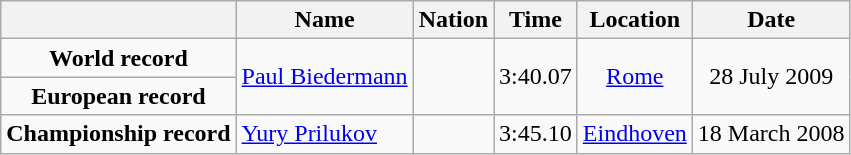<table class=wikitable style=text-align:center>
<tr>
<th></th>
<th>Name</th>
<th>Nation</th>
<th>Time</th>
<th>Location</th>
<th>Date</th>
</tr>
<tr>
<td><strong>World record</strong></td>
<td align=left rowspan=2><a href='#'>Paul Biedermann</a></td>
<td align=left rowspan=2></td>
<td align=left rowspan=2>3:40.07</td>
<td rowspan=2><a href='#'>Rome</a></td>
<td rowspan=2>28 July 2009</td>
</tr>
<tr>
<td><strong>European record</strong></td>
</tr>
<tr>
<td><strong>Championship record</strong></td>
<td align=left><a href='#'>Yury Prilukov</a></td>
<td align=left></td>
<td align=left>3:45.10</td>
<td><a href='#'>Eindhoven</a></td>
<td>18 March 2008</td>
</tr>
</table>
